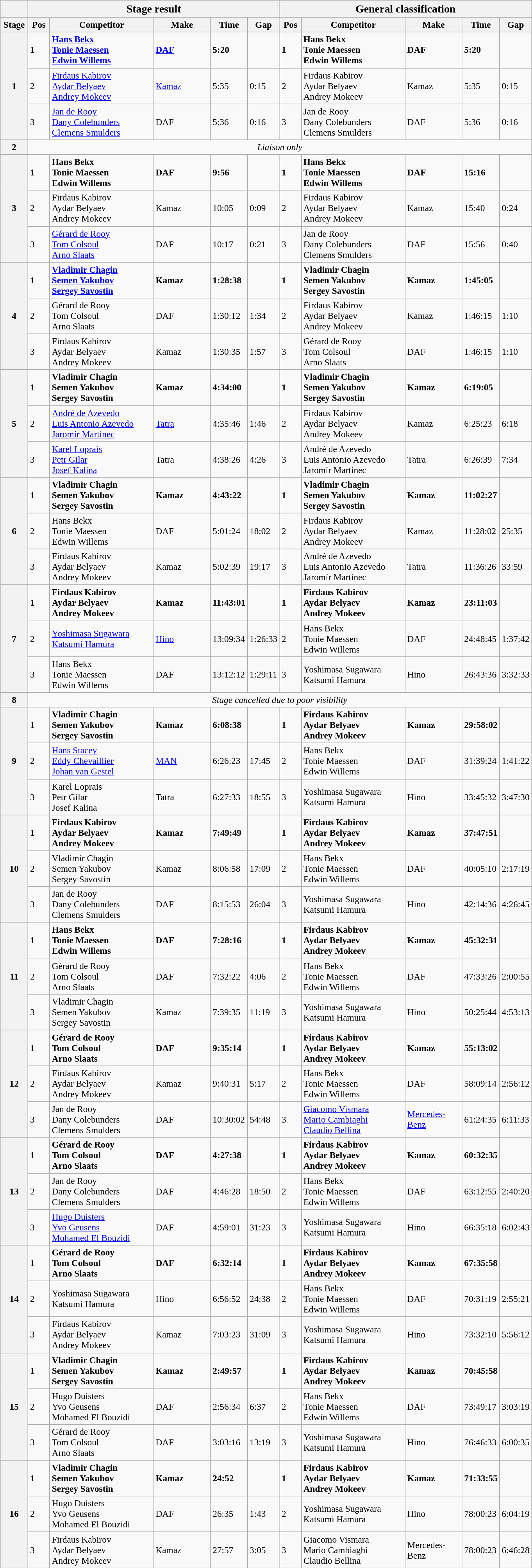<table class="wikitable" style="font-size:97%;">
<tr>
<th></th>
<th colspan=5><big>Stage result </big></th>
<th colspan=5><big>General classification</big></th>
</tr>
<tr>
<th width="40px">Stage</th>
<th width="30px">Pos</th>
<th width="170px">Competitor</th>
<th width="90px">Make</th>
<th width="40px">Time</th>
<th width="40px">Gap</th>
<th width="30px">Pos</th>
<th width="170px">Competitor</th>
<th width="90px">Make</th>
<th width="40px">Time</th>
<th width="40px">Gap</th>
</tr>
<tr>
<th rowspan=3>1</th>
<td><strong>1</strong></td>
<td><strong> <a href='#'>Hans Bekx</a> <br>  <a href='#'>Tonie Maessen</a> <br>  <a href='#'>Edwin Willems</a></strong></td>
<td><strong><a href='#'>DAF</a></strong></td>
<td><strong>5:20</strong></td>
<td></td>
<td><strong>1</strong></td>
<td><strong> Hans Bekx <br>  Tonie Maessen <br>  Edwin Willems</strong></td>
<td><strong>DAF</strong></td>
<td><strong>5:20</strong></td>
<td></td>
</tr>
<tr>
<td>2</td>
<td> <a href='#'>Firdaus Kabirov</a> <br>  <a href='#'>Aydar Belyaev</a> <br>  <a href='#'>Andrey Mokeev</a></td>
<td><a href='#'>Kamaz</a></td>
<td>5:35</td>
<td>0:15</td>
<td>2</td>
<td> Firdaus Kabirov <br>  Aydar Belyaev <br>  Andrey Mokeev</td>
<td>Kamaz</td>
<td>5:35</td>
<td>0:15</td>
</tr>
<tr>
<td>3</td>
<td> <a href='#'>Jan de Rooy</a> <br>  <a href='#'>Dany Colebunders</a> <br>  <a href='#'>Clemens Smulders</a></td>
<td>DAF</td>
<td>5:36</td>
<td>0:16</td>
<td>3</td>
<td> Jan de Rooy <br>  Dany Colebunders <br>  Clemens Smulders</td>
<td>DAF</td>
<td>5:36</td>
<td>0:16</td>
</tr>
<tr>
<th>2</th>
<td colspan=10 align=center><em>Liaison only</em></td>
</tr>
<tr>
<th rowspan=3>3</th>
<td><strong>1</strong></td>
<td><strong> Hans Bekx <br>  Tonie Maessen <br>  Edwin Willems</strong></td>
<td><strong>DAF</strong></td>
<td><strong>9:56</strong></td>
<td></td>
<td><strong>1</strong></td>
<td><strong> Hans Bekx <br>  Tonie Maessen <br>  Edwin Willems</strong></td>
<td><strong>DAF</strong></td>
<td><strong>15:16</strong></td>
<td></td>
</tr>
<tr>
<td>2</td>
<td> Firdaus Kabirov <br>  Aydar Belyaev <br>  Andrey Mokeev</td>
<td>Kamaz</td>
<td>10:05</td>
<td>0:09</td>
<td>2</td>
<td> Firdaus Kabirov <br>  Aydar Belyaev <br>  Andrey Mokeev</td>
<td>Kamaz</td>
<td>15:40</td>
<td>0:24</td>
</tr>
<tr>
<td>3</td>
<td> <a href='#'>Gérard de Rooy</a> <br>  <a href='#'>Tom Colsoul</a> <br>  <a href='#'>Arno Slaats</a></td>
<td>DAF</td>
<td>10:17</td>
<td>0:21</td>
<td>3</td>
<td> Jan de Rooy <br>  Dany Colebunders <br>  Clemens Smulders</td>
<td>DAF</td>
<td>15:56</td>
<td>0:40</td>
</tr>
<tr>
<th rowspan=3>4</th>
<td><strong>1</strong></td>
<td><strong> <a href='#'>Vladimir Chagin</a> <br>  <a href='#'>Semen Yakubov</a> <br>  <a href='#'>Sergey Savostin</a></strong></td>
<td><strong>Kamaz</strong></td>
<td><strong>1:28:38</strong></td>
<td></td>
<td><strong>1</strong></td>
<td><strong> Vladimir Chagin <br>  Semen Yakubov <br>  Sergey Savostin</strong></td>
<td><strong>Kamaz</strong></td>
<td><strong>1:45:05</strong></td>
<td></td>
</tr>
<tr>
<td>2</td>
<td> Gérard de Rooy <br>  Tom Colsoul <br>  Arno Slaats</td>
<td>DAF</td>
<td>1:30:12</td>
<td>1:34</td>
<td>2</td>
<td> Firdaus Kabirov <br>  Aydar Belyaev <br>  Andrey Mokeev</td>
<td>Kamaz</td>
<td>1:46:15</td>
<td>1:10</td>
</tr>
<tr>
<td>3</td>
<td> Firdaus Kabirov <br>  Aydar Belyaev <br>  Andrey Mokeev</td>
<td>Kamaz</td>
<td>1:30:35</td>
<td>1:57</td>
<td>3</td>
<td> Gérard de Rooy <br>  Tom Colsoul <br>  Arno Slaats</td>
<td>DAF</td>
<td>1:46:15</td>
<td>1:10</td>
</tr>
<tr>
<th rowspan=3>5</th>
<td><strong>1</strong></td>
<td><strong> Vladimir Chagin <br>  Semen Yakubov <br>  Sergey Savostin</strong></td>
<td><strong>Kamaz</strong></td>
<td><strong>4:34:00</strong></td>
<td></td>
<td><strong>1</strong></td>
<td><strong> Vladimir Chagin <br>  Semen Yakubov <br>  Sergey Savostin</strong></td>
<td><strong>Kamaz</strong></td>
<td><strong>6:19:05</strong></td>
<td></td>
</tr>
<tr>
<td>2</td>
<td> <a href='#'>André de Azevedo</a> <br>  <a href='#'>Luis Antonio Azevedo</a> <br>  <a href='#'>Jaromír Martinec</a></td>
<td><a href='#'>Tatra</a></td>
<td>4:35:46</td>
<td>1:46</td>
<td>2</td>
<td> Firdaus Kabirov <br>  Aydar Belyaev <br>  Andrey Mokeev</td>
<td>Kamaz</td>
<td>6:25:23</td>
<td>6:18</td>
</tr>
<tr>
<td>3</td>
<td> <a href='#'>Karel Loprais</a> <br>  <a href='#'>Petr Gilar</a> <br>  <a href='#'>Josef Kalina</a></td>
<td>Tatra</td>
<td>4:38:26</td>
<td>4:26</td>
<td>3</td>
<td> André de Azevedo <br>  Luis Antonio Azevedo <br>  Jaromír Martinec</td>
<td>Tatra</td>
<td>6:26:39</td>
<td>7:34</td>
</tr>
<tr>
<th rowspan=3>6</th>
<td><strong>1</strong></td>
<td><strong> Vladimir Chagin <br>  Semen Yakubov <br>  Sergey Savostin</strong></td>
<td><strong>Kamaz</strong></td>
<td><strong>4:43:22</strong></td>
<td></td>
<td><strong>1</strong></td>
<td><strong> Vladimir Chagin <br>  Semen Yakubov <br>  Sergey Savostin</strong></td>
<td><strong>Kamaz</strong></td>
<td><strong>11:02:27</strong></td>
<td></td>
</tr>
<tr>
<td>2</td>
<td> Hans Bekx <br>  Tonie Maessen <br>  Edwin Willems</td>
<td>DAF</td>
<td>5:01:24</td>
<td>18:02</td>
<td>2</td>
<td> Firdaus Kabirov <br>  Aydar Belyaev <br>  Andrey Mokeev</td>
<td>Kamaz</td>
<td>11:28:02</td>
<td>25:35</td>
</tr>
<tr>
<td>3</td>
<td> Firdaus Kabirov <br>  Aydar Belyaev <br>  Andrey Mokeev</td>
<td>Kamaz</td>
<td>5:02:39</td>
<td>19:17</td>
<td>3</td>
<td> André de Azevedo <br>  Luis Antonio Azevedo <br>  Jaromír Martinec</td>
<td>Tatra</td>
<td>11:36:26</td>
<td>33:59</td>
</tr>
<tr>
<th rowspan=3>7</th>
<td><strong>1</strong></td>
<td><strong> Firdaus Kabirov <br>  Aydar Belyaev <br>  Andrey Mokeev</strong></td>
<td><strong>Kamaz</strong></td>
<td><strong>11:43:01</strong></td>
<td></td>
<td><strong>1</strong></td>
<td><strong> Firdaus Kabirov <br>  Aydar Belyaev <br>  Andrey Mokeev</strong></td>
<td><strong>Kamaz</strong></td>
<td><strong>23:11:03</strong></td>
<td></td>
</tr>
<tr>
<td>2</td>
<td> <a href='#'>Yoshimasa Sugawara</a> <br>  <a href='#'>Katsumi Hamura</a></td>
<td><a href='#'>Hino</a></td>
<td>13:09:34</td>
<td>1:26:33</td>
<td>2</td>
<td> Hans Bekx <br>  Tonie Maessen <br>  Edwin Willems</td>
<td>DAF</td>
<td>24:48:45</td>
<td>1:37:42</td>
</tr>
<tr>
<td>3</td>
<td> Hans Bekx <br>  Tonie Maessen <br>  Edwin Willems</td>
<td>DAF</td>
<td>13:12:12</td>
<td>1:29:11</td>
<td>3</td>
<td> Yoshimasa Sugawara <br>  Katsumi Hamura</td>
<td>Hino</td>
<td>26:43:36</td>
<td>3:32:33</td>
</tr>
<tr>
<th>8</th>
<td colspan=10 align=center><em>Stage cancelled due to poor visibility</em></td>
</tr>
<tr>
<th rowspan=3>9</th>
<td><strong>1</strong></td>
<td><strong> Vladimir Chagin <br>  Semen Yakubov <br>  Sergey Savostin</strong></td>
<td><strong>Kamaz</strong></td>
<td><strong>6:08:38</strong></td>
<td></td>
<td><strong>1</strong></td>
<td><strong> Firdaus Kabirov <br>  Aydar Belyaev <br>  Andrey Mokeev</strong></td>
<td><strong>Kamaz</strong></td>
<td><strong>29:58:02</strong></td>
<td></td>
</tr>
<tr>
<td>2</td>
<td> <a href='#'>Hans Stacey</a> <br>  <a href='#'>Eddy Chevaillier</a> <br>  <a href='#'>Johan van Gestel</a></td>
<td><a href='#'>MAN</a></td>
<td>6:26:23</td>
<td>17:45</td>
<td>2</td>
<td> Hans Bekx <br>  Tonie Maessen <br>  Edwin Willems</td>
<td>DAF</td>
<td>31:39:24</td>
<td>1:41:22</td>
</tr>
<tr>
<td>3</td>
<td> Karel Loprais <br>  Petr Gilar <br>  Josef Kalina</td>
<td>Tatra</td>
<td>6:27:33</td>
<td>18:55</td>
<td>3</td>
<td> Yoshimasa Sugawara <br>  Katsumi Hamura</td>
<td>Hino</td>
<td>33:45:32</td>
<td>3:47:30</td>
</tr>
<tr>
<th rowspan=3>10</th>
<td><strong>1</strong></td>
<td><strong> Firdaus Kabirov <br>  Aydar Belyaev <br>  Andrey Mokeev</strong></td>
<td><strong>Kamaz</strong></td>
<td><strong>7:49:49</strong></td>
<td></td>
<td><strong>1</strong></td>
<td><strong> Firdaus Kabirov <br>  Aydar Belyaev <br>  Andrey Mokeev</strong></td>
<td><strong>Kamaz</strong></td>
<td><strong>37:47:51</strong></td>
<td></td>
</tr>
<tr>
<td>2</td>
<td> Vladimir Chagin <br>  Semen Yakubov <br>  Sergey Savostin</td>
<td>Kamaz</td>
<td>8:06:58</td>
<td>17:09</td>
<td>2</td>
<td> Hans Bekx <br>  Tonie Maessen <br>  Edwin Willems</td>
<td>DAF</td>
<td>40:05:10</td>
<td>2:17:19</td>
</tr>
<tr>
<td>3</td>
<td> Jan de Rooy <br>  Dany Colebunders <br>  Clemens Smulders</td>
<td>DAF</td>
<td>8:15:53</td>
<td>26:04</td>
<td>3</td>
<td> Yoshimasa Sugawara <br>  Katsumi Hamura</td>
<td>Hino</td>
<td>42:14:36</td>
<td>4:26:45</td>
</tr>
<tr>
<th rowspan=3>11</th>
<td><strong>1</strong></td>
<td><strong> Hans Bekx <br>  Tonie Maessen <br>  Edwin Willems</strong></td>
<td><strong>DAF</strong></td>
<td><strong>7:28:16</strong></td>
<td></td>
<td><strong>1</strong></td>
<td><strong> Firdaus Kabirov <br>  Aydar Belyaev <br>  Andrey Mokeev</strong></td>
<td><strong>Kamaz</strong></td>
<td><strong>45:32:31</strong></td>
<td></td>
</tr>
<tr>
<td>2</td>
<td> Gérard de Rooy <br>  Tom Colsoul <br>  Arno Slaats</td>
<td>DAF</td>
<td>7:32:22</td>
<td>4:06</td>
<td>2</td>
<td> Hans Bekx <br>  Tonie Maessen <br>  Edwin Willems</td>
<td>DAF</td>
<td>47:33:26</td>
<td>2:00:55</td>
</tr>
<tr>
<td>3</td>
<td> Vladimir Chagin <br>  Semen Yakubov <br>  Sergey Savostin</td>
<td>Kamaz</td>
<td>7:39:35</td>
<td>11:19</td>
<td>3</td>
<td> Yoshimasa Sugawara <br>  Katsumi Hamura</td>
<td>Hino</td>
<td>50:25:44</td>
<td>4:53:13</td>
</tr>
<tr>
<th rowspan=3>12</th>
<td><strong>1</strong></td>
<td><strong> Gérard de Rooy <br>  Tom Colsoul <br>  Arno Slaats</strong></td>
<td><strong>DAF</strong></td>
<td><strong>9:35:14</strong></td>
<td></td>
<td><strong>1</strong></td>
<td><strong> Firdaus Kabirov <br>  Aydar Belyaev <br>  Andrey Mokeev</strong></td>
<td><strong>Kamaz</strong></td>
<td><strong>55:13:02</strong></td>
<td></td>
</tr>
<tr>
<td>2</td>
<td> Firdaus Kabirov <br>  Aydar Belyaev <br>  Andrey Mokeev</td>
<td>Kamaz</td>
<td>9:40:31</td>
<td>5:17</td>
<td>2</td>
<td> Hans Bekx <br>  Tonie Maessen <br>  Edwin Willems</td>
<td>DAF</td>
<td>58:09:14</td>
<td>2:56:12</td>
</tr>
<tr>
<td>3</td>
<td> Jan de Rooy <br>  Dany Colebunders <br>  Clemens Smulders</td>
<td>DAF</td>
<td>10:30:02</td>
<td>54:48</td>
<td>3</td>
<td> <a href='#'>Giacomo Vismara</a> <br>  <a href='#'>Mario Cambiaghi</a><br>  <a href='#'>Claudio Bellina</a></td>
<td><a href='#'>Mercedes-Benz</a></td>
<td>61:24:35</td>
<td>6:11:33</td>
</tr>
<tr>
<th rowspan=3>13</th>
<td><strong>1</strong></td>
<td><strong> Gérard de Rooy <br>  Tom Colsoul <br>  Arno Slaats</strong></td>
<td><strong>DAF</strong></td>
<td><strong>4:27:38</strong></td>
<td></td>
<td><strong>1</strong></td>
<td><strong> Firdaus Kabirov <br>  Aydar Belyaev <br>  Andrey Mokeev</strong></td>
<td><strong>Kamaz</strong></td>
<td><strong>60:32:35</strong></td>
<td></td>
</tr>
<tr>
<td>2</td>
<td> Jan de Rooy <br>  Dany Colebunders <br>  Clemens Smulders</td>
<td>DAF</td>
<td>4:46:28</td>
<td>18:50</td>
<td>2</td>
<td> Hans Bekx <br>  Tonie Maessen <br>  Edwin Willems</td>
<td>DAF</td>
<td>63:12:55</td>
<td>2:40:20</td>
</tr>
<tr>
<td>3</td>
<td> <a href='#'>Hugo Duisters</a> <br>  <a href='#'>Yvo Geusens</a> <br>  <a href='#'>Mohamed El Bouzidi</a></td>
<td>DAF</td>
<td>4:59:01</td>
<td>31:23</td>
<td>3</td>
<td> Yoshimasa Sugawara <br>  Katsumi Hamura</td>
<td>Hino</td>
<td>66:35:18</td>
<td>6:02:43</td>
</tr>
<tr>
<th rowspan=3>14</th>
<td><strong>1</strong></td>
<td><strong> Gérard de Rooy <br>  Tom Colsoul <br>  Arno Slaats</strong></td>
<td><strong>DAF</strong></td>
<td><strong>6:32:14</strong></td>
<td></td>
<td><strong>1</strong></td>
<td><strong> Firdaus Kabirov <br>  Aydar Belyaev <br>  Andrey Mokeev</strong></td>
<td><strong>Kamaz</strong></td>
<td><strong>67:35:58</strong></td>
<td></td>
</tr>
<tr>
<td>2</td>
<td> Yoshimasa Sugawara <br>  Katsumi Hamura</td>
<td>Hino</td>
<td>6:56:52</td>
<td>24:38</td>
<td>2</td>
<td> Hans Bekx <br>  Tonie Maessen <br>  Edwin Willems</td>
<td>DAF</td>
<td>70:31:19</td>
<td>2:55:21</td>
</tr>
<tr>
<td>3</td>
<td> Firdaus Kabirov <br>  Aydar Belyaev <br>  Andrey Mokeev</td>
<td>Kamaz</td>
<td>7:03:23</td>
<td>31:09</td>
<td>3</td>
<td> Yoshimasa Sugawara <br>  Katsumi Hamura</td>
<td>Hino</td>
<td>73:32:10</td>
<td>5:56:12</td>
</tr>
<tr>
<th rowspan=3>15</th>
<td><strong>1</strong></td>
<td><strong> Vladimir Chagin <br>  Semen Yakubov <br>  Sergey Savostin</strong></td>
<td><strong>Kamaz</strong></td>
<td><strong>2:49:57</strong></td>
<td></td>
<td><strong>1</strong></td>
<td><strong> Firdaus Kabirov <br>  Aydar Belyaev <br>  Andrey Mokeev</strong></td>
<td><strong>Kamaz</strong></td>
<td><strong>70:45:58</strong></td>
<td></td>
</tr>
<tr>
<td>2</td>
<td> Hugo Duisters <br>  Yvo Geusens <br>  Mohamed El Bouzidi</td>
<td>DAF</td>
<td>2:56:34</td>
<td>6:37</td>
<td>2</td>
<td> Hans Bekx <br>  Tonie Maessen <br>  Edwin Willems</td>
<td>DAF</td>
<td>73:49:17</td>
<td>3:03:19</td>
</tr>
<tr>
<td>3</td>
<td> Gérard de Rooy <br>  Tom Colsoul <br>  Arno Slaats</td>
<td>DAF</td>
<td>3:03:16</td>
<td>13:19</td>
<td>3</td>
<td> Yoshimasa Sugawara <br>  Katsumi Hamura</td>
<td>Hino</td>
<td>76:46:33</td>
<td>6:00:35</td>
</tr>
<tr>
<th rowspan=3>16</th>
<td><strong>1</strong></td>
<td><strong> Vladimir Chagin <br>  Semen Yakubov <br>  Sergey Savostin</strong></td>
<td><strong>Kamaz</strong></td>
<td><strong>24:52</strong></td>
<td></td>
<td><strong>1</strong></td>
<td><strong> Firdaus Kabirov <br>  Aydar Belyaev <br>  Andrey Mokeev</strong></td>
<td><strong>Kamaz</strong></td>
<td><strong>71:33:55</strong></td>
<td></td>
</tr>
<tr>
<td>2</td>
<td> Hugo Duisters <br>  Yvo Geusens <br>  Mohamed El Bouzidi</td>
<td>DAF</td>
<td>26:35</td>
<td>1:43</td>
<td>2</td>
<td> Yoshimasa Sugawara <br>  Katsumi Hamura</td>
<td>Hino</td>
<td>78:00:23</td>
<td>6:04:19</td>
</tr>
<tr>
<td>3</td>
<td> Firdaus Kabirov <br>  Aydar Belyaev <br>  Andrey Mokeev</td>
<td>Kamaz</td>
<td>27:57</td>
<td>3:05</td>
<td>3</td>
<td> Giacomo Vismara <br>  Mario Cambiaghi<br>  Claudio Bellina</td>
<td>Mercedes-Benz</td>
<td>78:00:23</td>
<td>6:46:28</td>
</tr>
</table>
